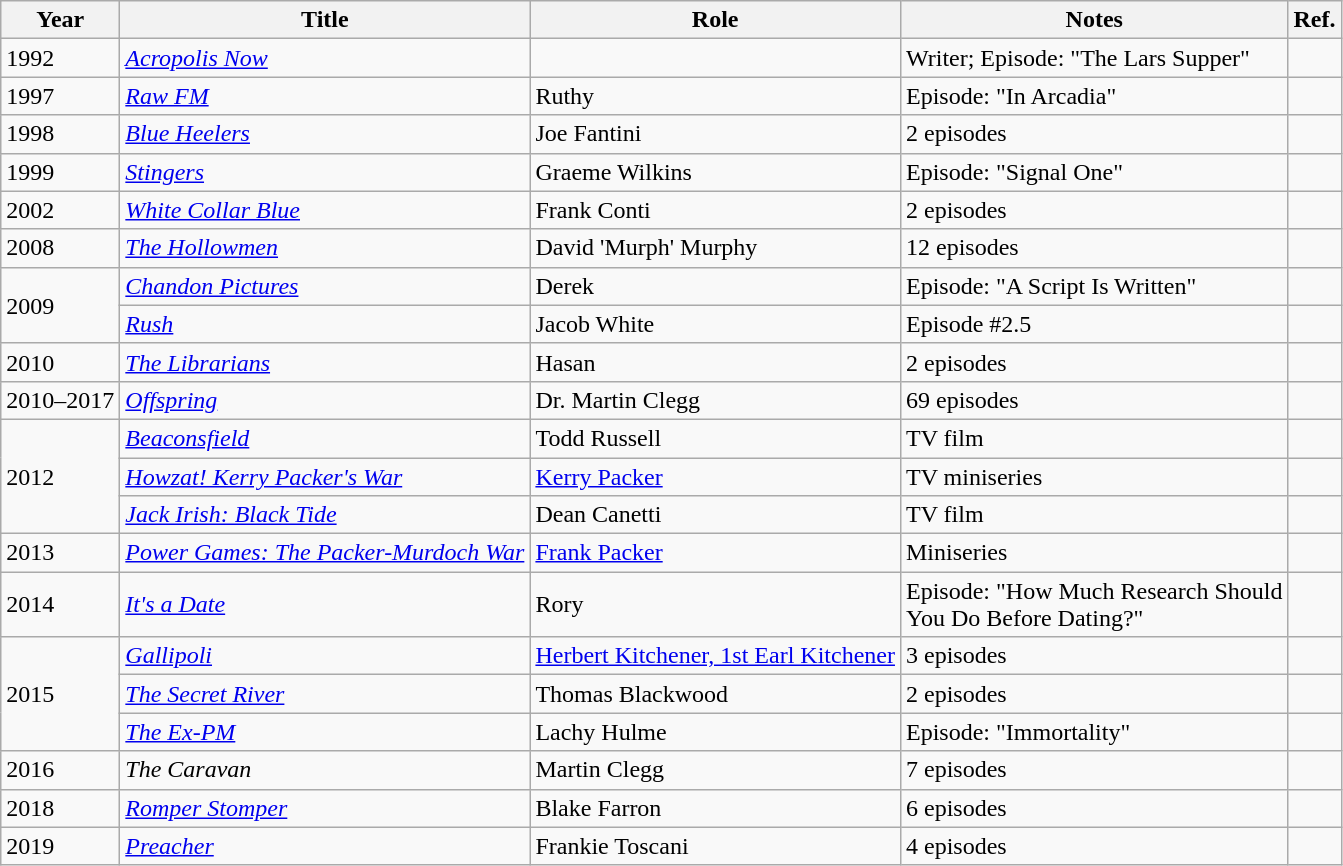<table class="wikitable sortable">
<tr>
<th>Year</th>
<th>Title</th>
<th>Role</th>
<th class="unsortable">Notes</th>
<th>Ref.</th>
</tr>
<tr>
<td>1992</td>
<td><em><a href='#'>Acropolis Now</a></em></td>
<td></td>
<td>Writer; Episode: "The Lars Supper"</td>
<td></td>
</tr>
<tr>
<td>1997</td>
<td><em><a href='#'>Raw FM</a></em></td>
<td>Ruthy</td>
<td>Episode: "In Arcadia"</td>
<td></td>
</tr>
<tr>
<td>1998</td>
<td><em><a href='#'>Blue Heelers</a></em></td>
<td>Joe Fantini</td>
<td>2 episodes</td>
<td></td>
</tr>
<tr>
<td>1999</td>
<td><em><a href='#'>Stingers</a></em></td>
<td>Graeme Wilkins</td>
<td>Episode: "Signal One"</td>
<td></td>
</tr>
<tr>
<td>2002</td>
<td><em><a href='#'>White Collar Blue</a></em></td>
<td>Frank Conti</td>
<td>2 episodes</td>
<td></td>
</tr>
<tr>
<td>2008</td>
<td><em><a href='#'>The Hollowmen</a></em></td>
<td>David 'Murph' Murphy</td>
<td>12 episodes</td>
<td></td>
</tr>
<tr>
<td rowspan="2">2009</td>
<td><em><a href='#'>Chandon Pictures</a></em></td>
<td>Derek</td>
<td>Episode: "A Script Is Written"</td>
<td></td>
</tr>
<tr>
<td><em><a href='#'>Rush</a></em></td>
<td>Jacob White</td>
<td>Episode #2.5</td>
<td></td>
</tr>
<tr>
<td>2010</td>
<td><em><a href='#'>The Librarians</a></em></td>
<td>Hasan</td>
<td>2 episodes</td>
<td></td>
</tr>
<tr>
<td>2010–2017</td>
<td><em><a href='#'>Offspring</a></em></td>
<td>Dr. Martin Clegg</td>
<td>69 episodes</td>
<td></td>
</tr>
<tr>
<td rowspan="3">2012</td>
<td><em><a href='#'>Beaconsfield</a></em></td>
<td>Todd Russell</td>
<td>TV film</td>
<td></td>
</tr>
<tr>
<td><em><a href='#'>Howzat! Kerry Packer's War</a></em></td>
<td><a href='#'>Kerry Packer</a></td>
<td>TV miniseries</td>
<td></td>
</tr>
<tr>
<td><em><a href='#'>Jack Irish: Black Tide</a></em></td>
<td>Dean Canetti</td>
<td>TV film</td>
<td></td>
</tr>
<tr>
<td>2013</td>
<td><em><a href='#'>Power Games: The Packer-Murdoch War</a></em></td>
<td><a href='#'>Frank Packer</a></td>
<td>Miniseries</td>
<td></td>
</tr>
<tr>
<td>2014</td>
<td><em><a href='#'>It's a Date</a></em></td>
<td>Rory</td>
<td>Episode: "How Much Research Should<br>You Do Before Dating?"</td>
<td></td>
</tr>
<tr>
<td rowspan="3">2015</td>
<td><em><a href='#'>Gallipoli</a></em></td>
<td><a href='#'>Herbert Kitchener, 1st Earl Kitchener</a></td>
<td>3 episodes</td>
<td></td>
</tr>
<tr>
<td><em><a href='#'>The Secret River</a></em></td>
<td>Thomas Blackwood</td>
<td>2 episodes</td>
<td></td>
</tr>
<tr>
<td><em><a href='#'>The Ex-PM</a></em></td>
<td>Lachy Hulme</td>
<td>Episode: "Immortality"</td>
<td></td>
</tr>
<tr>
<td>2016</td>
<td><em>The Caravan</em></td>
<td>Martin Clegg</td>
<td>7 episodes</td>
<td></td>
</tr>
<tr>
<td>2018</td>
<td><em><a href='#'>Romper Stomper</a></em></td>
<td>Blake Farron</td>
<td>6 episodes</td>
<td></td>
</tr>
<tr>
<td>2019</td>
<td><em><a href='#'>Preacher</a></em></td>
<td>Frankie Toscani</td>
<td>4 episodes</td>
<td></td>
</tr>
</table>
